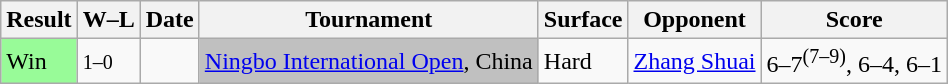<table class="sortable wikitable">
<tr>
<th>Result</th>
<th class="unsortable">W–L</th>
<th>Date</th>
<th>Tournament</th>
<th>Surface</th>
<th>Opponent</th>
<th class="unsortable">Score</th>
</tr>
<tr>
<td style="background:#98fb98;">Win</td>
<td><small>1–0</small></td>
<td><a href='#'></a></td>
<td style="background:silver;"><a href='#'>Ningbo International Open</a>, China</td>
<td>Hard</td>
<td> <a href='#'>Zhang Shuai</a></td>
<td>6–7<sup>(7–9)</sup>, 6–4, 6–1</td>
</tr>
</table>
